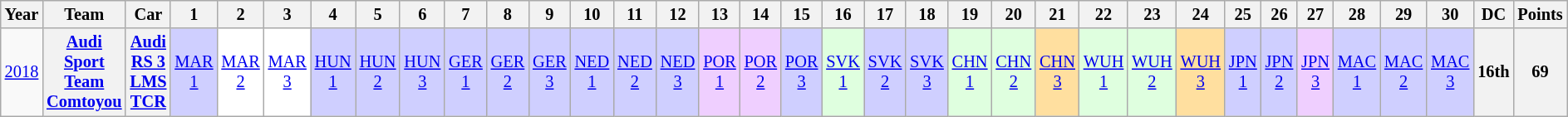<table class="wikitable" style="text-align:center; font-size:85%">
<tr>
<th>Year</th>
<th>Team</th>
<th>Car</th>
<th>1</th>
<th>2</th>
<th>3</th>
<th>4</th>
<th>5</th>
<th>6</th>
<th>7</th>
<th>8</th>
<th>9</th>
<th>10</th>
<th>11</th>
<th>12</th>
<th>13</th>
<th>14</th>
<th>15</th>
<th>16</th>
<th>17</th>
<th>18</th>
<th>19</th>
<th>20</th>
<th>21</th>
<th>22</th>
<th>23</th>
<th>24</th>
<th>25</th>
<th>26</th>
<th>27</th>
<th>28</th>
<th>29</th>
<th>30</th>
<th>DC</th>
<th>Points</th>
</tr>
<tr>
<td><a href='#'>2018</a></td>
<th><a href='#'>Audi Sport Team Comtoyou</a></th>
<th><a href='#'>Audi RS 3 LMS TCR</a></th>
<td style="background:#CFCFFF;"><a href='#'>MAR<br>1</a><br></td>
<td style="background:#FFFFFF;"><a href='#'>MAR<br>2</a><br></td>
<td style="background:#FFFFFF;"><a href='#'>MAR<br>3</a><br></td>
<td style="background:#CFCFFF;"><a href='#'>HUN<br>1</a><br></td>
<td style="background:#CFCFFF;"><a href='#'>HUN<br>2</a><br></td>
<td style="background:#CFCFFF;"><a href='#'>HUN<br>3</a><br></td>
<td style="background:#CFCFFF;"><a href='#'>GER<br>1</a><br></td>
<td style="background:#CFCFFF;"><a href='#'>GER<br>2</a><br></td>
<td style="background:#CFCFFF;"><a href='#'>GER<br>3</a><br></td>
<td style="background:#CFCFFF;"><a href='#'>NED<br>1</a><br></td>
<td style="background:#CFCFFF;"><a href='#'>NED<br>2</a><br></td>
<td style="background:#CFCFFF;"><a href='#'>NED<br>3</a><br></td>
<td style="background:#EFCFFF;"><a href='#'>POR<br>1</a><br></td>
<td style="background:#EFCFFF;"><a href='#'>POR<br>2</a><br></td>
<td style="background:#CFCFFF;"><a href='#'>POR<br>3</a><br></td>
<td style="background:#DFFFDF;"><a href='#'>SVK<br>1</a><br></td>
<td style="background:#CFCFFF;"><a href='#'>SVK<br>2</a><br></td>
<td style="background:#CFCFFF;"><a href='#'>SVK<br>3</a><br></td>
<td style="background:#DFFFDF;"><a href='#'>CHN<br>1</a><br></td>
<td style="background:#DFFFDF;"><a href='#'>CHN<br>2</a><br></td>
<td style="background:#FFDF9F;"><a href='#'>CHN<br>3</a><br></td>
<td style="background:#DFFFDF;"><a href='#'>WUH<br>1</a><br></td>
<td style="background:#DFFFDF;"><a href='#'>WUH<br>2</a><br></td>
<td style="background:#FFDF9F;"><a href='#'>WUH<br>3</a><br></td>
<td style="background:#CFCFFF;"><a href='#'>JPN<br>1</a><br></td>
<td style="background:#CFCFFF;"><a href='#'>JPN<br>2</a><br></td>
<td style="background:#EFCFFF;"><a href='#'>JPN<br>3</a><br></td>
<td style="background:#CFCFFF;"><a href='#'>MAC<br>1</a><br></td>
<td style="background:#CFCFFF;"><a href='#'>MAC<br>2</a><br></td>
<td style="background:#CFCFFF;"><a href='#'>MAC<br>3</a><br></td>
<th>16th</th>
<th>69</th>
</tr>
</table>
